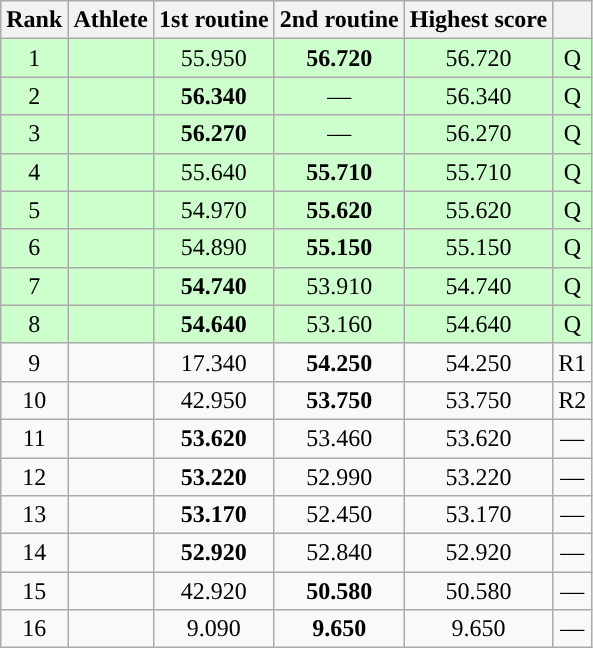<table class="wikitable sortable" style="text-align:center;">
<tr>
<th>Rank</th>
<th>Athlete</th>
<th>1st routine</th>
<th>2nd routine</th>
<th>Highest score</th>
<th></th>
</tr>
<tr bgcolor=ccffcc>
<td>1</td>
<td align=left></td>
<td>55.950</td>
<td><strong>56.720</strong></td>
<td>56.720</td>
<td>Q</td>
</tr>
<tr bgcolor=ccffcc>
<td>2</td>
<td align=left></td>
<td><strong>56.340</strong></td>
<td>—</td>
<td>56.340</td>
<td>Q</td>
</tr>
<tr bgcolor=ccffcc>
<td>3</td>
<td align=left></td>
<td><strong>56.270</strong></td>
<td>—</td>
<td>56.270</td>
<td>Q</td>
</tr>
<tr bgcolor=ccffcc>
<td>4</td>
<td align=left></td>
<td>55.640</td>
<td><strong>55.710</strong></td>
<td>55.710</td>
<td>Q</td>
</tr>
<tr bgcolor=ccffcc>
<td>5</td>
<td align=left></td>
<td>54.970</td>
<td><strong>55.620</strong></td>
<td>55.620</td>
<td>Q</td>
</tr>
<tr bgcolor=ccffcc>
<td>6</td>
<td align=left></td>
<td>54.890</td>
<td><strong>55.150</strong></td>
<td>55.150</td>
<td>Q</td>
</tr>
<tr bgcolor=ccffcc>
<td>7</td>
<td align=left></td>
<td><strong>54.740</strong></td>
<td>53.910</td>
<td>54.740</td>
<td>Q</td>
</tr>
<tr bgcolor=ccffcc>
<td>8</td>
<td align=left></td>
<td><strong>54.640</strong></td>
<td>53.160</td>
<td>54.640</td>
<td>Q</td>
</tr>
<tr>
<td>9</td>
<td align=left></td>
<td>17.340</td>
<td><strong>54.250</strong></td>
<td>54.250</td>
<td>R1</td>
</tr>
<tr>
<td>10</td>
<td align=left></td>
<td>42.950</td>
<td><strong>53.750</strong></td>
<td>53.750</td>
<td>R2</td>
</tr>
<tr>
<td>11</td>
<td align=left></td>
<td><strong>53.620</strong></td>
<td>53.460</td>
<td>53.620</td>
<td>—</td>
</tr>
<tr>
<td>12</td>
<td align=left></td>
<td><strong>53.220</strong></td>
<td>52.990</td>
<td>53.220</td>
<td>—</td>
</tr>
<tr>
<td>13</td>
<td align=left></td>
<td><strong>53.170</strong></td>
<td>52.450</td>
<td>53.170</td>
<td>—</td>
</tr>
<tr>
<td>14</td>
<td align=left></td>
<td><strong>52.920</strong></td>
<td>52.840</td>
<td>52.920</td>
<td>—</td>
</tr>
<tr>
<td>15</td>
<td align=left></td>
<td>42.920</td>
<td><strong>50.580</strong></td>
<td>50.580</td>
<td>—</td>
</tr>
<tr>
<td>16</td>
<td align=left></td>
<td>9.090</td>
<td><strong>9.650</strong></td>
<td>9.650</td>
<td>—</td>
</tr>
</table>
